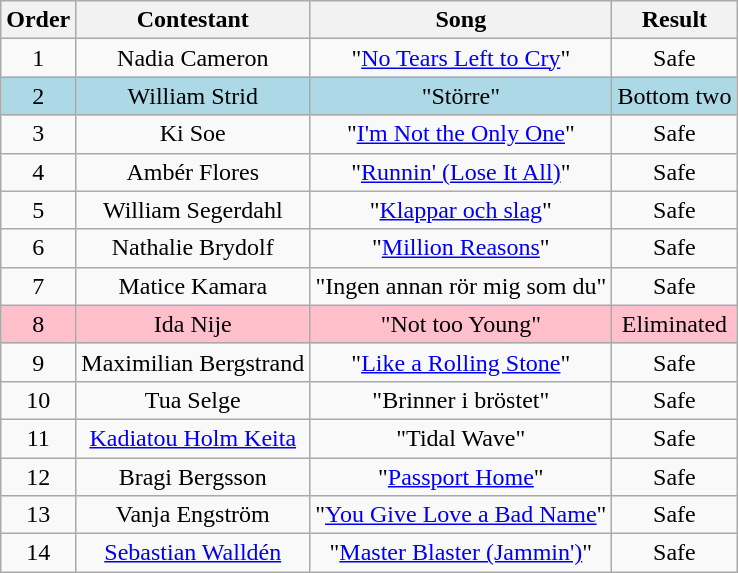<table class="wikitable plainrowheaders" style="text-align:center;">
<tr>
<th scope="col">Order</th>
<th scope="col">Contestant</th>
<th scope="col">Song</th>
<th scope="col">Result</th>
</tr>
<tr>
<td>1</td>
<td scope="row">Nadia Cameron</td>
<td>"<a href='#'>No Tears Left to Cry</a>"</td>
<td>Safe</td>
</tr>
<tr style="background:lightblue;">
<td>2</td>
<td scope="row">William Strid</td>
<td>"Större"</td>
<td>Bottom two</td>
</tr>
<tr>
<td>3</td>
<td scope="row">Ki Soe</td>
<td>"<a href='#'>I'm Not the Only One</a>"</td>
<td>Safe</td>
</tr>
<tr>
<td>4</td>
<td scope="row">Ambér Flores</td>
<td>"<a href='#'>Runnin' (Lose It All)</a>"</td>
<td>Safe</td>
</tr>
<tr>
<td>5</td>
<td scope="row">William Segerdahl</td>
<td>"<a href='#'>Klappar och slag</a>"</td>
<td>Safe</td>
</tr>
<tr>
<td>6</td>
<td scope="row">Nathalie Brydolf</td>
<td>"<a href='#'>Million Reasons</a>"</td>
<td>Safe</td>
</tr>
<tr>
<td>7</td>
<td scope="row">Matice Kamara</td>
<td>"Ingen annan rör mig som du"</td>
<td>Safe</td>
</tr>
<tr style="background:pink;">
<td>8</td>
<td scope="row">Ida Nije</td>
<td>"Not too Young"</td>
<td>Eliminated</td>
</tr>
<tr>
<td>9</td>
<td scope="row">Maximilian Bergstrand</td>
<td>"<a href='#'>Like a Rolling Stone</a>"</td>
<td>Safe</td>
</tr>
<tr>
<td>10</td>
<td scope="row">Tua Selge</td>
<td>"Brinner i bröstet"</td>
<td>Safe</td>
</tr>
<tr>
<td>11</td>
<td scope="row"><a href='#'>Kadiatou Holm Keita</a></td>
<td>"Tidal Wave"</td>
<td>Safe</td>
</tr>
<tr>
<td>12</td>
<td scope="row">Bragi Bergsson</td>
<td>"<a href='#'>Passport Home</a>"</td>
<td>Safe</td>
</tr>
<tr>
<td>13</td>
<td scope="row">Vanja Engström</td>
<td>"<a href='#'>You Give Love a Bad Name</a>"</td>
<td>Safe</td>
</tr>
<tr>
<td>14</td>
<td scope="row"><a href='#'>Sebastian Walldén</a></td>
<td>"<a href='#'>Master Blaster (Jammin')</a>"</td>
<td>Safe</td>
</tr>
</table>
